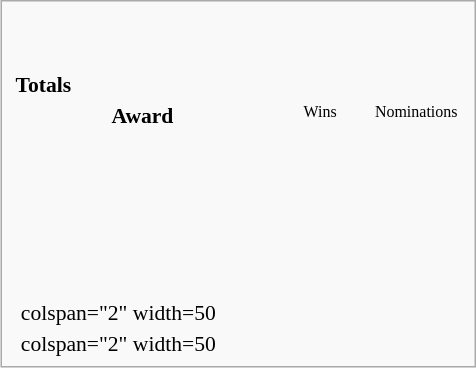<table class="infobox" style="width: 22em; text-align: left; font-size: 90%; vertical-align: middle;">
<tr>
<td colspan="3" style="text-align:center;"><br></td>
</tr>
<tr>
<td colspan="3"><br><table class="collapsible collapsed" width=100%>
<tr>
<th colspan="3" style="background-color#d9e8ff" text-align:center;">Totals</th>
</tr>
<tr style="background-color#d9e8ff; text-align:center;">
<th style="vertical-align: middle;">Award</th>
<td style="background#cceecc; font-size:8pt;" width="60px">Wins</td>
<td style="background#eecccc; font-size:8pt;" width="60px">Nominations</td>
</tr>
<tr>
<td align=center><br></td>
<td></td>
<td></td>
</tr>
<tr>
<td align=center><br></td>
<td></td>
<td></td>
</tr>
<tr>
<td align=center><br></td>
<td></td>
<td></td>
</tr>
<tr>
<td align=center><br></td>
<td></td>
<td></td>
</tr>
<tr>
<td align=center><br></td>
<td></td>
<td></td>
</tr>
<tr>
</tr>
</table>
</td>
</tr>
<tr style="background-color#d9e8ff">
<td></td>
<td>colspan="2" width=50 </td>
</tr>
<tr>
<td></td>
<td>colspan="2" width=50 </td>
</tr>
</table>
